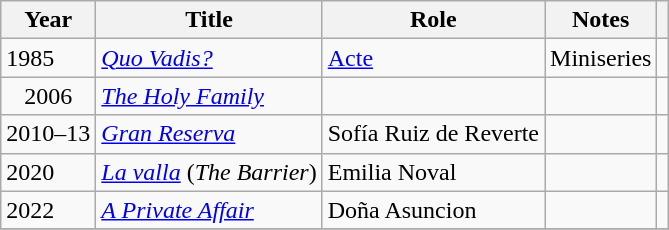<table class="wikitable sortable">
<tr>
<th>Year</th>
<th>Title</th>
<th>Role</th>
<th class="unsortable">Notes</th>
<th></th>
</tr>
<tr>
<td>1985</td>
<td><em><a href='#'>Quo Vadis?</a></em></td>
<td><a href='#'>Acte</a></td>
<td>Miniseries</td>
<td align = "center"></td>
</tr>
<tr>
<td align = "center">2006</td>
<td><em><a href='#'>The Holy Family</a></em></td>
<td></td>
<td></td>
<td align = "center"></td>
</tr>
<tr>
<td>2010–13</td>
<td><a href='#'><em>Gran Reserva</em></a></td>
<td>Sofía Ruiz de Reverte</td>
<td></td>
<td align = "center"></td>
</tr>
<tr>
<td>2020</td>
<td><a href='#'><em>La valla</em></a> (<em>The Barrier</em>)</td>
<td>Emilia Noval</td>
<td></td>
<td align = "center"></td>
</tr>
<tr>
<td>2022</td>
<td><em><a href='#'>A Private Affair</a></em></td>
<td>Doña Asuncion</td>
<td></td>
<td></td>
</tr>
<tr>
</tr>
</table>
